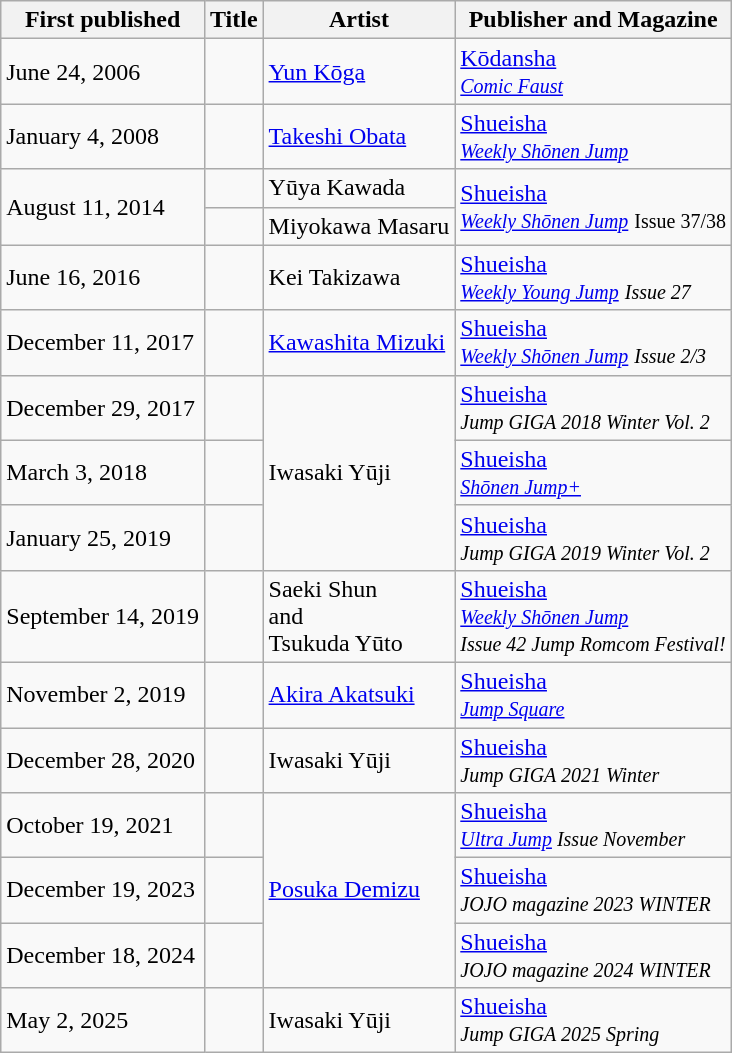<table class="wikitable">
<tr>
<th>First published</th>
<th>Title</th>
<th>Artist</th>
<th>Publisher and Magazine</th>
</tr>
<tr>
<td>June 24, 2006</td>
<td></td>
<td><a href='#'>Yun Kōga</a></td>
<td><a href='#'>Kōdansha</a><br><small><em><a href='#'>Comic Faust</a></em></small></td>
</tr>
<tr>
<td>January 4, 2008</td>
<td></td>
<td><a href='#'>Takeshi Obata</a></td>
<td><a href='#'>Shueisha</a><br><small><em><a href='#'>Weekly Shōnen Jump</a></em></small></td>
</tr>
<tr>
<td rowspan="2">August 11, 2014</td>
<td></td>
<td>Yūya Kawada</td>
<td rowspan="2"><a href='#'>Shueisha</a><br><small><em><a href='#'>Weekly Shōnen Jump</a></em></small> <small>Issue 37/38</small></td>
</tr>
<tr>
<td></td>
<td>Miyokawa Masaru</td>
</tr>
<tr>
<td>June 16, 2016</td>
<td></td>
<td>Kei Takizawa</td>
<td><a href='#'>Shueisha</a><br><em><small><a href='#'>Weekly Young Jump</a></small> <small>Issue 27</small></em></td>
</tr>
<tr>
<td>December 11, 2017</td>
<td></td>
<td><a href='#'>Kawashita Mizuki</a></td>
<td><a href='#'>Shueisha</a><br><em><small><a href='#'>Weekly Shōnen Jump</a></small> <small>Issue 2/3</small></em></td>
</tr>
<tr>
<td>December 29, 2017</td>
<td></td>
<td rowspan="3">Iwasaki Yūji</td>
<td><a href='#'>Shueisha</a><br><small><em>Jump GIGA 2018 Winter Vol. 2</em></small></td>
</tr>
<tr>
<td>March 3, 2018</td>
<td></td>
<td><a href='#'>Shueisha</a><br><small><em><a href='#'>Shōnen Jump+</a></em></small></td>
</tr>
<tr>
<td>January 25, 2019</td>
<td></td>
<td><a href='#'>Shueisha</a><br><small><em>Jump GIGA 2019 Winter Vol. 2</em></small></td>
</tr>
<tr>
<td>September 14, 2019</td>
<td></td>
<td>Saeki Shun<br>and<br>Tsukuda Yūto</td>
<td><a href='#'>Shueisha</a><br><em><small><a href='#'>Weekly Shōnen Jump</a></small> <small><br>Issue 42 Jump Romcom Festival!</small></em></td>
</tr>
<tr>
<td>November 2, 2019</td>
<td></td>
<td><a href='#'>Akira Akatsuki</a></td>
<td><a href='#'>Shueisha</a><br><small><em><a href='#'>Jump Square</a></em></small></td>
</tr>
<tr>
<td>December 28, 2020</td>
<td></td>
<td>Iwasaki Yūji</td>
<td><a href='#'>Shueisha</a><br><small><em>Jump GIGA 2021 Winter</em></small></td>
</tr>
<tr>
<td>October 19, 2021</td>
<td></td>
<td rowspan="3"><a href='#'>Posuka Demizu</a></td>
<td><a href='#'>Shueisha</a><br><small><em><a href='#'>Ultra Jump</a> Issue November</em></small></td>
</tr>
<tr>
<td>December 19, 2023</td>
<td></td>
<td><a href='#'>Shueisha</a><br><small><em>JOJO magazine 2023 WINTER</em></small></td>
</tr>
<tr>
<td>December 18, 2024</td>
<td></td>
<td><a href='#'>Shueisha</a><br><small><em>JOJO magazine 2024 WINTER</em></small></td>
</tr>
<tr>
<td>May 2, 2025</td>
<td></td>
<td>Iwasaki Yūji</td>
<td><a href='#'>Shueisha</a><br><small><em>Jump GIGA 2025 Spring</em></small></td>
</tr>
</table>
